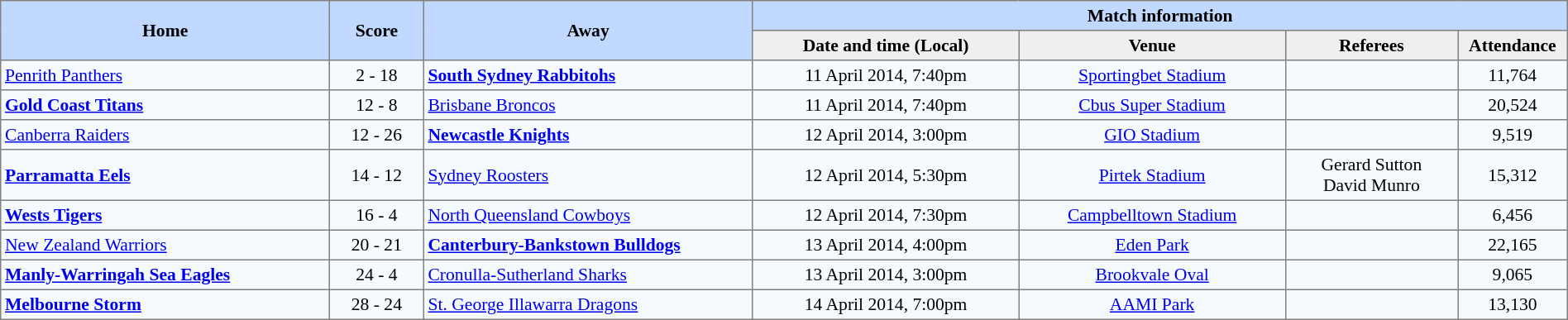<table border="1" cellpadding="3" cellspacing="0" style="border-collapse:collapse; font-size:90%; width:100%;">
<tr style="background:#c1d8ff;">
<th rowspan="2" style="width:21%;">Home</th>
<th rowspan="2" style="width:6%;">Score</th>
<th rowspan="2" style="width:21%;">Away</th>
<th colspan=6>Match information</th>
</tr>
<tr style="background:#efefef;">
<th width=17%>Date and time (Local)</th>
<th width=17%>Venue</th>
<th width=11%>Referees</th>
<th width=7%>Attendance</th>
</tr>
<tr style="text-align:center; background:#f5faff;">
<td align=left> <a href='#'>Penrith Panthers</a></td>
<td>2 - 18</td>
<td align=left> <strong><a href='#'>South Sydney Rabbitohs</a></strong></td>
<td>11 April 2014, 7:40pm</td>
<td><a href='#'>Sportingbet Stadium</a></td>
<td></td>
<td>11,764</td>
</tr>
<tr style="text-align:center; background:#f5faff;">
<td align=left> <strong><a href='#'>Gold Coast Titans</a></strong></td>
<td>12 - 8</td>
<td align=left> <a href='#'>Brisbane Broncos</a></td>
<td>11 April 2014, 7:40pm</td>
<td><a href='#'>Cbus Super Stadium</a></td>
<td></td>
<td>20,524</td>
</tr>
<tr style="text-align:center; background:#f5faff;">
<td align=left> <a href='#'>Canberra Raiders</a></td>
<td>12 - 26</td>
<td align=left> <strong><a href='#'>Newcastle Knights</a></strong></td>
<td>12 April 2014, 3:00pm</td>
<td><a href='#'>GIO Stadium</a></td>
<td></td>
<td>9,519</td>
</tr>
<tr style="text-align:center; background:#f5faff;">
<td align=left> <strong><a href='#'>Parramatta Eels</a></strong></td>
<td>14 - 12</td>
<td align=left> <a href='#'>Sydney Roosters</a></td>
<td>12 April 2014, 5:30pm</td>
<td><a href='#'>Pirtek Stadium</a></td>
<td>Gerard Sutton<br> David Munro</td>
<td>15,312</td>
</tr>
<tr style="text-align:center; background:#f5faff;">
<td align=left> <strong><a href='#'>Wests Tigers</a></strong></td>
<td>16 - 4</td>
<td align=left> <a href='#'>North Queensland Cowboys</a></td>
<td>12 April 2014, 7:30pm</td>
<td><a href='#'>Campbelltown Stadium</a></td>
<td></td>
<td>6,456</td>
</tr>
<tr style="text-align:center; background:#f5faff;">
<td align=left> <a href='#'>New Zealand Warriors</a></td>
<td>20 - 21</td>
<td align=left> <strong><a href='#'>Canterbury-Bankstown Bulldogs</a></strong></td>
<td>13 April 2014, 4:00pm</td>
<td><a href='#'>Eden Park</a></td>
<td></td>
<td>22,165</td>
</tr>
<tr style="text-align:center; background:#f5faff;">
<td align=left> <strong><a href='#'>Manly-Warringah Sea Eagles</a></strong></td>
<td>24 - 4</td>
<td align=left> <a href='#'>Cronulla-Sutherland Sharks</a></td>
<td>13 April 2014, 3:00pm</td>
<td><a href='#'>Brookvale Oval</a></td>
<td></td>
<td>9,065</td>
</tr>
<tr style="text-align:center; background:#f5faff;">
<td align=left> <strong><a href='#'>Melbourne Storm</a></strong></td>
<td>28 - 24</td>
<td align=left> <a href='#'>St. George Illawarra Dragons</a></td>
<td>14 April 2014, 7:00pm</td>
<td><a href='#'>AAMI Park</a></td>
<td></td>
<td>13,130</td>
</tr>
</table>
